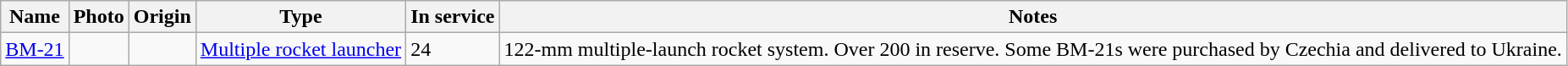<table class="wikitable sortable">
<tr>
<th>Name</th>
<th>Photo</th>
<th>Origin</th>
<th>Type</th>
<th>In service</th>
<th>Notes</th>
</tr>
<tr>
<td><a href='#'>BM-21</a></td>
<td></td>
<td></td>
<td><a href='#'>Multiple rocket launcher</a></td>
<td>24</td>
<td>122-mm multiple-launch rocket system. Over 200 in reserve. Some BM-21s were purchased by Czechia and delivered to Ukraine.</td>
</tr>
</table>
